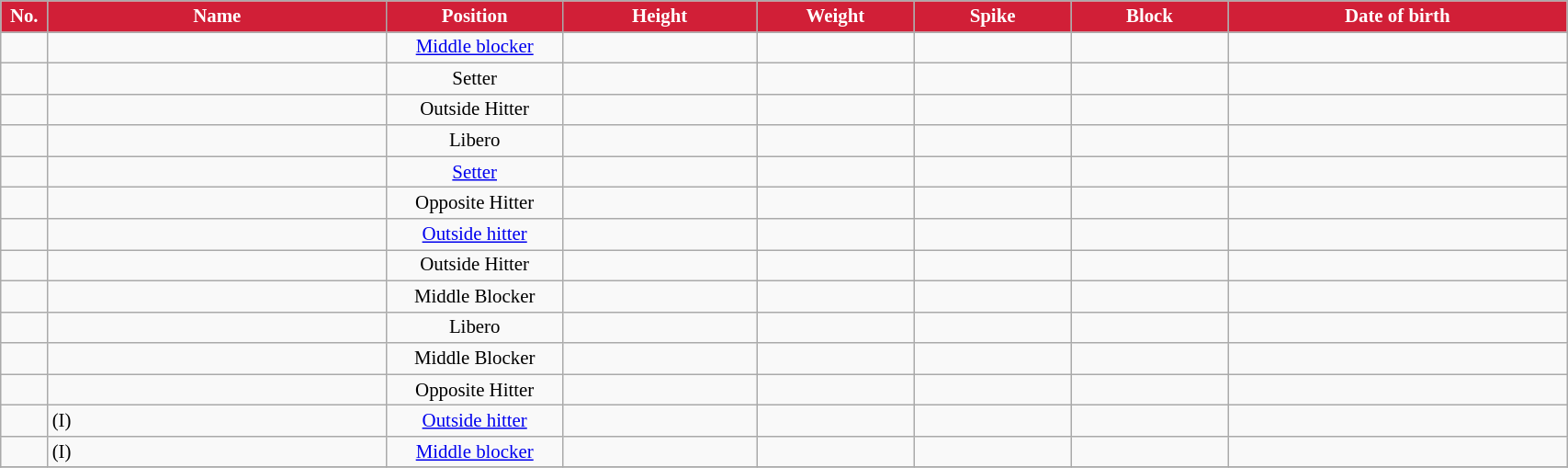<table class="wikitable sortable" style="font-size:87%; text-align:center; width:90%;">
<tr>
<th style="width:2em;background:#d11f37; color: white;">No.</th>
<th style="width:18em; background:#d11f37; color: white;">Name</th>
<th style="width:9em; background:#d11f37; color: white;">Position</th>
<th style="width:10em; background:#d11f37; color: white;">Height</th>
<th style="width:8em; background:#d11f37; color:white;">Weight</th>
<th style="width:8em; background:#d11f37; color:white;">Spike</th>
<th style="width:8em; background:#d11f37; color:white;">Block</th>
<th style="width:18em; background:#d11f37; color:white;">Date of birth</th>
</tr>
<tr align=center>
<td></td>
<td align=left> </td>
<td><a href='#'>Middle blocker</a></td>
<td></td>
<td></td>
<td></td>
<td></td>
<td align=right></td>
</tr>
<tr>
<td></td>
<td align=left> </td>
<td>Setter</td>
<td></td>
<td></td>
<td></td>
<td></td>
<td align=right></td>
</tr>
<tr align=center>
<td></td>
<td align=left> </td>
<td>Outside Hitter</td>
<td></td>
<td></td>
<td></td>
<td></td>
<td align=right></td>
</tr>
<tr align=center>
<td></td>
<td align=left> </td>
<td>Libero</td>
<td></td>
<td></td>
<td></td>
<td></td>
<td align=right></td>
</tr>
<tr align=center>
<td></td>
<td align=left> </td>
<td><a href='#'>Setter</a></td>
<td></td>
<td></td>
<td></td>
<td></td>
<td align=right></td>
</tr>
<tr align=center>
<td></td>
<td align=left> </td>
<td>Opposite Hitter</td>
<td></td>
<td></td>
<td></td>
<td></td>
<td align=right></td>
</tr>
<tr align=center>
<td></td>
<td align=left> </td>
<td><a href='#'>Outside hitter</a></td>
<td></td>
<td></td>
<td></td>
<td></td>
<td align=right></td>
</tr>
<tr align=center>
<td></td>
<td align=left> </td>
<td>Outside Hitter</td>
<td></td>
<td></td>
<td></td>
<td></td>
<td align=right></td>
</tr>
<tr align=center>
<td></td>
<td align=left> </td>
<td>Middle Blocker</td>
<td></td>
<td></td>
<td></td>
<td></td>
<td align=right></td>
</tr>
<tr align=center>
<td></td>
<td align=left> </td>
<td>Libero</td>
<td></td>
<td></td>
<td></td>
<td></td>
<td align=right></td>
</tr>
<tr align=center>
<td></td>
<td align=left> </td>
<td>Middle Blocker</td>
<td></td>
<td></td>
<td></td>
<td></td>
<td align=right></td>
</tr>
<tr align=center>
<td></td>
<td align=left> </td>
<td>Opposite Hitter</td>
<td></td>
<td></td>
<td></td>
<td></td>
<td align=right></td>
</tr>
<tr align=center>
<td></td>
<td align=left>  (I)</td>
<td><a href='#'>Outside hitter</a></td>
<td></td>
<td></td>
<td></td>
<td></td>
<td align=right></td>
</tr>
<tr align=center>
<td></td>
<td align=left>  (I)</td>
<td><a href='#'>Middle blocker</a></td>
<td></td>
<td></td>
<td></td>
<td></td>
<td align=right></td>
</tr>
<tr>
</tr>
</table>
